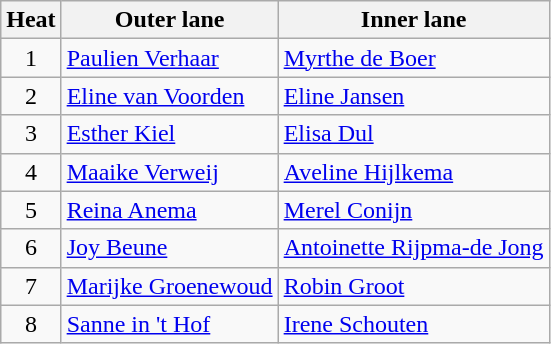<table class="wikitable">
<tr>
<th>Heat</th>
<th>Outer lane</th>
<th>Inner lane</th>
</tr>
<tr>
<td align="center">1</td>
<td><a href='#'>Paulien Verhaar</a></td>
<td><a href='#'>Myrthe de Boer</a></td>
</tr>
<tr>
<td align="center">2</td>
<td><a href='#'>Eline van Voorden</a></td>
<td><a href='#'>Eline Jansen</a></td>
</tr>
<tr>
<td align="center">3</td>
<td><a href='#'>Esther Kiel</a></td>
<td><a href='#'>Elisa Dul</a></td>
</tr>
<tr>
<td align="center">4</td>
<td><a href='#'>Maaike Verweij</a></td>
<td><a href='#'>Aveline Hijlkema</a></td>
</tr>
<tr>
<td align="center">5</td>
<td><a href='#'>Reina Anema</a></td>
<td><a href='#'>Merel Conijn</a></td>
</tr>
<tr>
<td align="center">6</td>
<td><a href='#'>Joy Beune</a></td>
<td><a href='#'>Antoinette Rijpma-de Jong</a></td>
</tr>
<tr>
<td align="center">7</td>
<td><a href='#'>Marijke Groenewoud</a></td>
<td><a href='#'>Robin Groot</a></td>
</tr>
<tr>
<td align="center">8</td>
<td><a href='#'>Sanne in 't Hof</a></td>
<td><a href='#'>Irene Schouten</a></td>
</tr>
</table>
